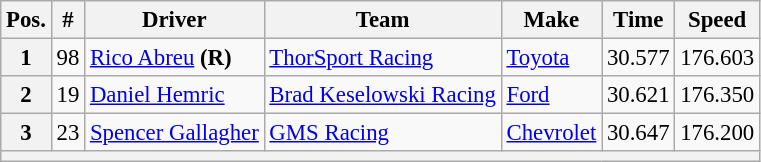<table class="wikitable" style="font-size:95%">
<tr>
<th>Pos.</th>
<th>#</th>
<th>Driver</th>
<th>Team</th>
<th>Make</th>
<th>Time</th>
<th>Speed</th>
</tr>
<tr>
<th>1</th>
<td>98</td>
<td><a href='#'>Rico Abreu</a> <strong>(R)</strong></td>
<td><a href='#'>ThorSport Racing</a></td>
<td><a href='#'>Toyota</a></td>
<td>30.577</td>
<td>176.603</td>
</tr>
<tr>
<th>2</th>
<td>19</td>
<td><a href='#'>Daniel Hemric</a></td>
<td><a href='#'>Brad Keselowski Racing</a></td>
<td><a href='#'>Ford</a></td>
<td>30.621</td>
<td>176.350</td>
</tr>
<tr>
<th>3</th>
<td>23</td>
<td><a href='#'>Spencer Gallagher</a></td>
<td><a href='#'>GMS Racing</a></td>
<td><a href='#'>Chevrolet</a></td>
<td>30.647</td>
<td>176.200</td>
</tr>
<tr>
<th colspan="7"></th>
</tr>
</table>
